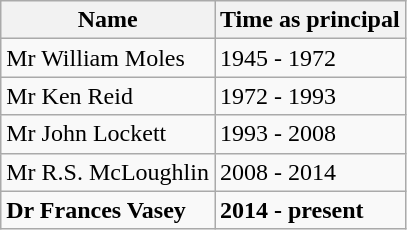<table class="wikitable sortable">
<tr>
<th>Name</th>
<th>Time as principal</th>
</tr>
<tr>
<td>Mr William Moles</td>
<td>1945 - 1972</td>
</tr>
<tr>
<td>Mr Ken Reid</td>
<td>1972 - 1993</td>
</tr>
<tr>
<td>Mr John Lockett</td>
<td>1993 - 2008</td>
</tr>
<tr>
<td>Mr R.S. McLoughlin</td>
<td>2008 - 2014</td>
</tr>
<tr>
<td><strong>Dr Frances Vasey</strong></td>
<td><strong>2014 - present</strong></td>
</tr>
</table>
